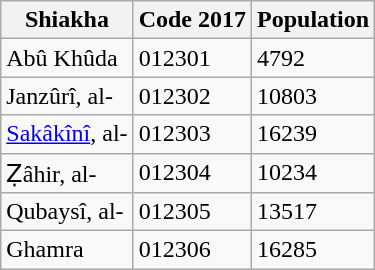<table class="wikitable">
<tr>
<th colspan="1" rowspan="1">Shiakha</th>
<th colspan="1" rowspan="1">Code 2017</th>
<th colspan="1" rowspan="1">Population</th>
</tr>
<tr>
<td>Abû Khûda</td>
<td>012301</td>
<td>4792</td>
</tr>
<tr>
<td>Janzûrî, al-</td>
<td>012302</td>
<td>10803</td>
</tr>
<tr>
<td><a href='#'>Sakâkînî</a>, al-</td>
<td>012303</td>
<td>16239</td>
</tr>
<tr>
<td>Ẓâhir, al-</td>
<td>012304</td>
<td>10234</td>
</tr>
<tr>
<td>Qubaysî, al-</td>
<td>012305</td>
<td>13517</td>
</tr>
<tr>
<td>Ghamra</td>
<td>012306</td>
<td>16285</td>
</tr>
</table>
